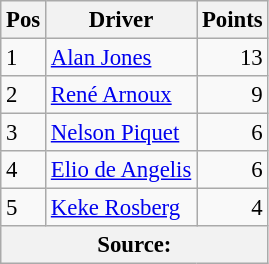<table class="wikitable" style="font-size: 95%;">
<tr>
<th>Pos</th>
<th>Driver</th>
<th>Points</th>
</tr>
<tr>
<td>1</td>
<td> <a href='#'>Alan Jones</a></td>
<td align="right">13</td>
</tr>
<tr>
<td>2</td>
<td> <a href='#'>René Arnoux</a></td>
<td align="right">9</td>
</tr>
<tr>
<td>3</td>
<td> <a href='#'>Nelson Piquet</a></td>
<td align="right">6</td>
</tr>
<tr>
<td>4</td>
<td> <a href='#'>Elio de Angelis</a></td>
<td align="right">6</td>
</tr>
<tr>
<td>5</td>
<td> <a href='#'>Keke Rosberg</a></td>
<td align="right">4</td>
</tr>
<tr>
<th colspan=4>Source:</th>
</tr>
</table>
